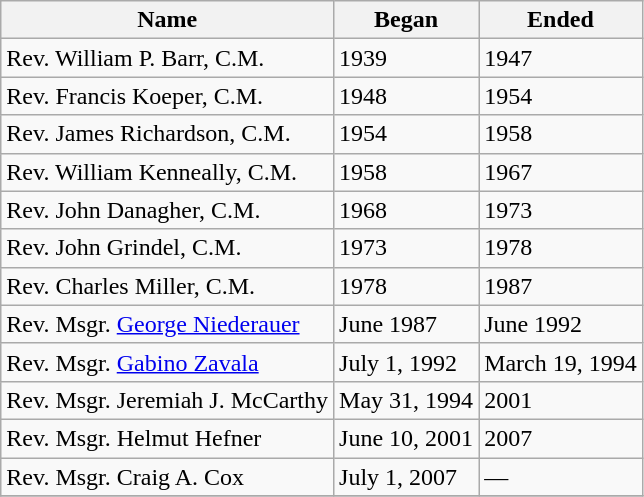<table class="wikitable sortable" border="1">
<tr>
<th>Name</th>
<th>Began</th>
<th>Ended</th>
</tr>
<tr>
<td>Rev. William P. Barr, C.M.</td>
<td>1939</td>
<td>1947</td>
</tr>
<tr>
<td>Rev. Francis Koeper, C.M.</td>
<td>1948</td>
<td>1954</td>
</tr>
<tr>
<td>Rev. James Richardson, C.M.</td>
<td>1954</td>
<td>1958</td>
</tr>
<tr>
<td>Rev. William Kenneally, C.M.</td>
<td>1958</td>
<td>1967</td>
</tr>
<tr>
<td>Rev. John Danagher, C.M.</td>
<td>1968</td>
<td>1973</td>
</tr>
<tr>
<td>Rev. John Grindel, C.M.</td>
<td>1973</td>
<td>1978</td>
</tr>
<tr>
<td>Rev. Charles Miller, C.M.</td>
<td>1978</td>
<td>1987</td>
</tr>
<tr>
<td>Rev. Msgr. <a href='#'>George Niederauer</a></td>
<td>June 1987</td>
<td>June 1992</td>
</tr>
<tr>
<td>Rev. Msgr. <a href='#'>Gabino Zavala</a></td>
<td>July 1, 1992</td>
<td>March 19, 1994</td>
</tr>
<tr>
<td>Rev. Msgr. Jeremiah J. McCarthy</td>
<td>May 31, 1994</td>
<td>2001</td>
</tr>
<tr>
<td>Rev. Msgr. Helmut Hefner</td>
<td>June 10, 2001</td>
<td>2007</td>
</tr>
<tr>
<td>Rev. Msgr. Craig A. Cox</td>
<td>July 1, 2007</td>
<td>—</td>
</tr>
<tr>
</tr>
</table>
